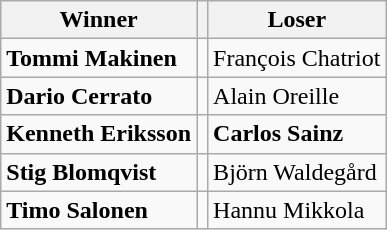<table class="wikitable">
<tr>
<th>Winner</th>
<th></th>
<th>Loser</th>
</tr>
<tr>
<td> <strong>Tommi Makinen</strong></td>
<td></td>
<td> François Chatriot</td>
</tr>
<tr>
<td> <strong>Dario Cerrato</strong></td>
<td></td>
<td> Alain Oreille</td>
</tr>
<tr>
<td> <strong>Kenneth Eriksson</strong></td>
<td></td>
<td> <strong>Carlos Sainz</strong></td>
</tr>
<tr>
<td> <strong>Stig Blomqvist</strong></td>
<td></td>
<td> Björn Waldegård</td>
</tr>
<tr>
<td> <strong>Timo Salonen</strong></td>
<td></td>
<td> Hannu Mikkola</td>
</tr>
</table>
